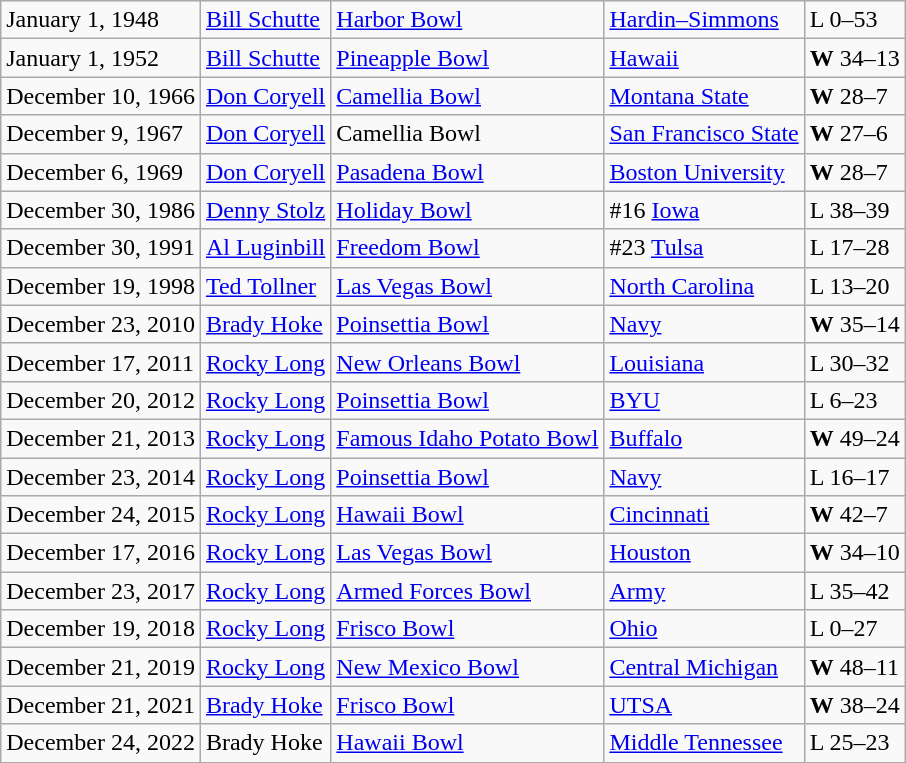<table class="wikitable">
<tr>
<td>January 1, 1948</td>
<td><a href='#'>Bill Schutte</a></td>
<td><a href='#'>Harbor Bowl</a></td>
<td><a href='#'>Hardin–Simmons</a></td>
<td>L 0–53</td>
</tr>
<tr>
<td>January 1, 1952</td>
<td><a href='#'>Bill Schutte</a></td>
<td><a href='#'>Pineapple Bowl</a></td>
<td><a href='#'>Hawaii</a></td>
<td><strong>W</strong> 34–13</td>
</tr>
<tr>
<td>December 10, 1966</td>
<td><a href='#'>Don Coryell</a></td>
<td><a href='#'>Camellia Bowl</a></td>
<td><a href='#'>Montana State</a></td>
<td><strong>W</strong> 28–7</td>
</tr>
<tr>
<td>December 9, 1967</td>
<td><a href='#'>Don Coryell</a></td>
<td Camellia Bowl (1961–80)>Camellia Bowl</td>
<td><a href='#'>San Francisco State</a></td>
<td><strong>W</strong> 27–6</td>
</tr>
<tr>
<td>December 6, 1969</td>
<td><a href='#'>Don Coryell</a></td>
<td><a href='#'>Pasadena Bowl</a></td>
<td><a href='#'>Boston University</a></td>
<td><strong>W</strong> 28–7</td>
</tr>
<tr>
<td>December 30, 1986</td>
<td><a href='#'>Denny Stolz</a></td>
<td><a href='#'>Holiday Bowl</a></td>
<td>#16 <a href='#'>Iowa</a></td>
<td>L 38–39</td>
</tr>
<tr>
<td>December 30, 1991</td>
<td><a href='#'>Al Luginbill</a></td>
<td><a href='#'>Freedom Bowl</a></td>
<td>#23 <a href='#'>Tulsa</a></td>
<td>L 17–28</td>
</tr>
<tr>
<td>December 19, 1998</td>
<td><a href='#'>Ted Tollner</a></td>
<td><a href='#'>Las Vegas Bowl</a></td>
<td><a href='#'>North Carolina</a></td>
<td>L 13–20</td>
</tr>
<tr>
<td>December 23, 2010</td>
<td><a href='#'>Brady Hoke</a></td>
<td><a href='#'>Poinsettia Bowl</a></td>
<td><a href='#'>Navy</a></td>
<td><strong>W</strong> 35–14</td>
</tr>
<tr>
<td>December 17, 2011</td>
<td><a href='#'>Rocky Long</a></td>
<td><a href='#'>New Orleans Bowl</a></td>
<td><a href='#'>Louisiana</a></td>
<td>L 30–32</td>
</tr>
<tr>
<td>December 20, 2012</td>
<td><a href='#'>Rocky Long</a></td>
<td><a href='#'>Poinsettia Bowl</a></td>
<td><a href='#'>BYU</a></td>
<td>L 6–23</td>
</tr>
<tr>
<td>December 21, 2013</td>
<td><a href='#'>Rocky Long</a></td>
<td><a href='#'>Famous Idaho Potato Bowl</a></td>
<td><a href='#'>Buffalo</a></td>
<td><strong>W</strong> 49–24</td>
</tr>
<tr>
<td>December 23, 2014</td>
<td><a href='#'>Rocky Long</a></td>
<td><a href='#'>Poinsettia Bowl</a></td>
<td><a href='#'>Navy</a></td>
<td>L 16–17</td>
</tr>
<tr>
<td>December 24, 2015</td>
<td><a href='#'>Rocky Long</a></td>
<td><a href='#'>Hawaii Bowl</a></td>
<td><a href='#'>Cincinnati</a></td>
<td><strong>W</strong> 42–7</td>
</tr>
<tr>
<td>December 17, 2016</td>
<td><a href='#'>Rocky Long</a></td>
<td><a href='#'>Las Vegas Bowl</a></td>
<td><a href='#'>Houston</a></td>
<td><strong>W</strong> 34–10</td>
</tr>
<tr>
<td>December 23, 2017</td>
<td><a href='#'>Rocky Long</a></td>
<td><a href='#'>Armed Forces Bowl</a></td>
<td><a href='#'>Army</a></td>
<td>L 35–42</td>
</tr>
<tr>
<td>December 19, 2018</td>
<td><a href='#'>Rocky Long</a></td>
<td><a href='#'>Frisco Bowl</a></td>
<td><a href='#'>Ohio</a></td>
<td>L 0–27</td>
</tr>
<tr>
<td>December 21, 2019</td>
<td><a href='#'>Rocky Long</a></td>
<td><a href='#'>New Mexico Bowl</a></td>
<td><a href='#'>Central Michigan</a></td>
<td><strong>W</strong> 48–11</td>
</tr>
<tr>
<td>December 21, 2021</td>
<td><a href='#'>Brady Hoke</a></td>
<td><a href='#'>Frisco Bowl</a></td>
<td><a href='#'>UTSA</a></td>
<td><strong>W</strong> 38–24</td>
</tr>
<tr>
<td>December 24, 2022</td>
<td>Brady Hoke</td>
<td><a href='#'>Hawaii Bowl</a></td>
<td><a href='#'>Middle Tennessee</a></td>
<td>L 25–23</td>
</tr>
</table>
